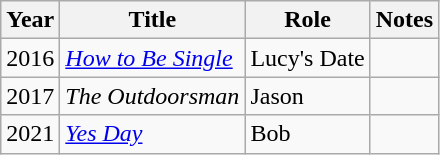<table class="wikitable sortable">
<tr>
<th>Year</th>
<th>Title</th>
<th>Role</th>
<th class="unsortable">Notes</th>
</tr>
<tr>
<td>2016</td>
<td><em><a href='#'>How to Be Single</a></em></td>
<td>Lucy's Date</td>
<td></td>
</tr>
<tr>
<td>2017</td>
<td><em>The Outdoorsman</em></td>
<td>Jason</td>
<td></td>
</tr>
<tr>
<td>2021</td>
<td><em><a href='#'>Yes Day</a></em></td>
<td>Bob</td>
<td></td>
</tr>
</table>
